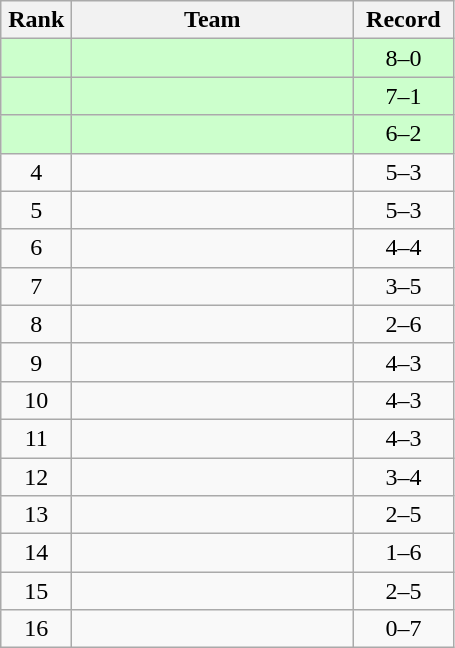<table class="wikitable" style="text-align: center;">
<tr>
<th width=40>Rank</th>
<th width=180>Team</th>
<th width=60>Record</th>
</tr>
<tr bgcolor="#ccffcc">
<td></td>
<td align="left"></td>
<td>8–0</td>
</tr>
<tr bgcolor="#ccffcc">
<td></td>
<td align="left"></td>
<td>7–1</td>
</tr>
<tr bgcolor="#ccffcc">
<td></td>
<td align="left"></td>
<td>6–2</td>
</tr>
<tr>
<td>4</td>
<td align="left"></td>
<td>5–3</td>
</tr>
<tr>
<td>5</td>
<td align="left"></td>
<td>5–3</td>
</tr>
<tr>
<td>6</td>
<td align="left"></td>
<td>4–4</td>
</tr>
<tr>
<td>7</td>
<td align="left"></td>
<td>3–5</td>
</tr>
<tr>
<td>8</td>
<td align="left"></td>
<td>2–6</td>
</tr>
<tr>
<td>9</td>
<td align="left"></td>
<td>4–3</td>
</tr>
<tr>
<td>10</td>
<td align="left"></td>
<td>4–3</td>
</tr>
<tr>
<td>11</td>
<td align="left"></td>
<td>4–3</td>
</tr>
<tr>
<td>12</td>
<td align="left"></td>
<td>3–4</td>
</tr>
<tr>
<td>13</td>
<td align="left"></td>
<td>2–5</td>
</tr>
<tr>
<td>14</td>
<td align="left"></td>
<td>1–6</td>
</tr>
<tr>
<td>15</td>
<td align="left"></td>
<td>2–5</td>
</tr>
<tr>
<td>16</td>
<td align="left"></td>
<td>0–7</td>
</tr>
</table>
